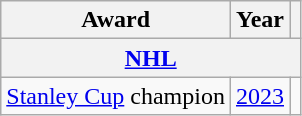<table class="wikitable">
<tr>
<th>Award</th>
<th>Year</th>
<th></th>
</tr>
<tr>
<th colspan="3"><a href='#'>NHL</a></th>
</tr>
<tr>
<td><a href='#'>Stanley Cup</a> champion</td>
<td><a href='#'>2023</a></td>
<td></td>
</tr>
</table>
